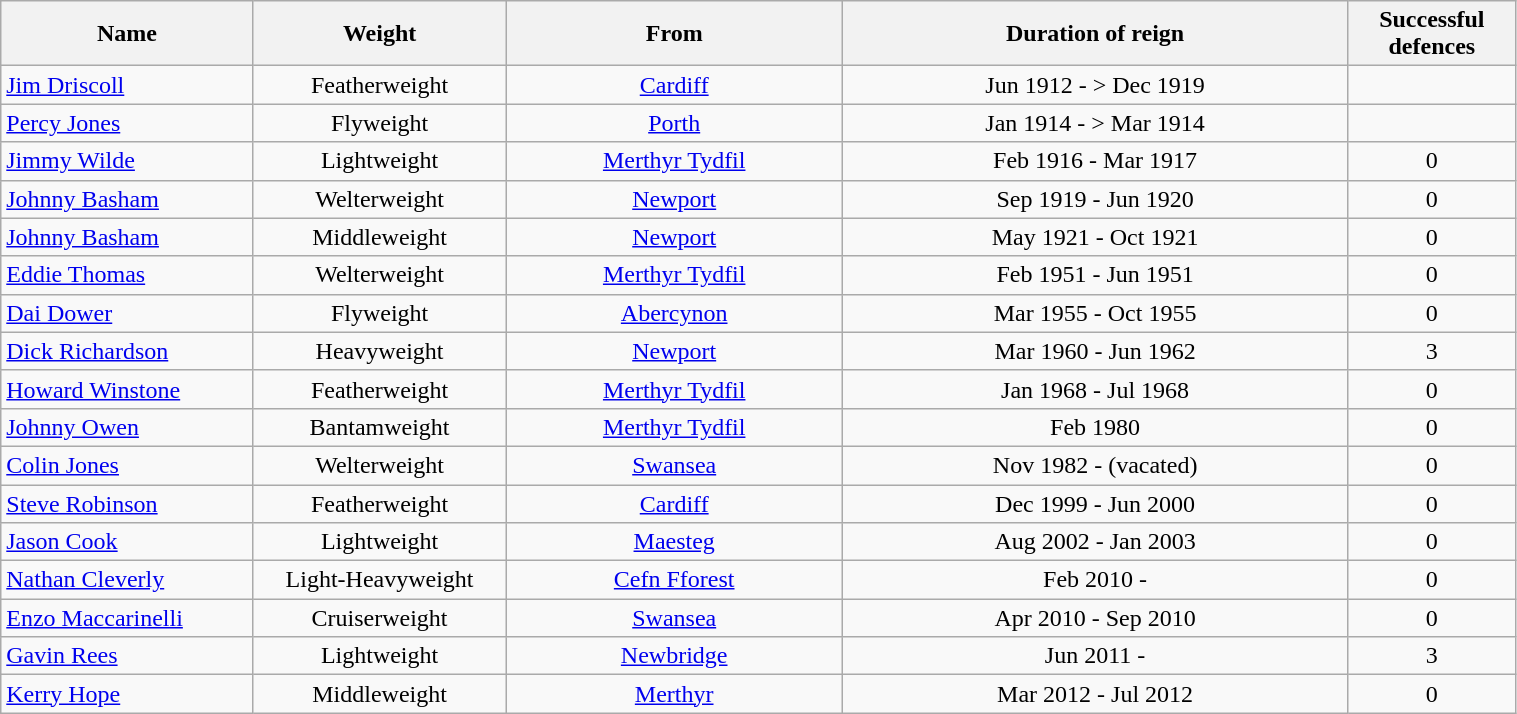<table class="wikitable" width=80%>
<tr>
<th width=15%>Name</th>
<th width=15%>Weight</th>
<th width=20%>From</th>
<th width=30%>Duration of reign</th>
<th width=10%>Successful defences</th>
</tr>
<tr align=center>
<td align=left><a href='#'>Jim Driscoll</a></td>
<td>Featherweight</td>
<td><a href='#'>Cardiff</a></td>
<td>Jun 1912 - > Dec 1919</td>
<td></td>
</tr>
<tr align=center>
<td align=left><a href='#'>Percy Jones</a></td>
<td>Flyweight</td>
<td><a href='#'>Porth</a></td>
<td>Jan 1914 - > Mar 1914</td>
<td></td>
</tr>
<tr align=center>
<td align=left><a href='#'>Jimmy Wilde</a></td>
<td>Lightweight</td>
<td><a href='#'>Merthyr Tydfil</a></td>
<td>Feb 1916 - Mar 1917</td>
<td>0</td>
</tr>
<tr align=center>
<td align=left><a href='#'>Johnny Basham</a></td>
<td>Welterweight</td>
<td><a href='#'>Newport</a></td>
<td>Sep 1919 - Jun 1920</td>
<td>0</td>
</tr>
<tr align=center>
<td align=left><a href='#'>Johnny Basham</a></td>
<td>Middleweight</td>
<td><a href='#'>Newport</a></td>
<td>May 1921 - Oct 1921</td>
<td>0</td>
</tr>
<tr align=center>
<td align=left><a href='#'>Eddie Thomas</a></td>
<td>Welterweight</td>
<td><a href='#'>Merthyr Tydfil</a></td>
<td>Feb 1951 - Jun 1951</td>
<td>0</td>
</tr>
<tr align=center>
<td align=left><a href='#'>Dai Dower</a></td>
<td>Flyweight</td>
<td><a href='#'>Abercynon</a></td>
<td>Mar 1955 - Oct 1955</td>
<td>0</td>
</tr>
<tr align=center>
<td align=left><a href='#'>Dick Richardson</a></td>
<td>Heavyweight</td>
<td><a href='#'>Newport</a></td>
<td>Mar 1960 - Jun 1962</td>
<td>3</td>
</tr>
<tr align=center>
<td align=left><a href='#'>Howard Winstone</a></td>
<td>Featherweight</td>
<td><a href='#'>Merthyr Tydfil</a></td>
<td>Jan 1968 - Jul 1968</td>
<td>0</td>
</tr>
<tr align=center>
<td align=left><a href='#'>Johnny Owen</a></td>
<td>Bantamweight</td>
<td><a href='#'>Merthyr Tydfil</a></td>
<td>Feb 1980</td>
<td>0</td>
</tr>
<tr align=center>
<td align=left><a href='#'>Colin Jones</a></td>
<td>Welterweight</td>
<td><a href='#'>Swansea</a></td>
<td>Nov 1982 - (vacated)</td>
<td>0</td>
</tr>
<tr align=center>
<td align=left><a href='#'>Steve Robinson</a></td>
<td>Featherweight</td>
<td><a href='#'>Cardiff</a></td>
<td>Dec 1999 - Jun 2000</td>
<td>0</td>
</tr>
<tr align=center>
<td align=left><a href='#'>Jason Cook</a></td>
<td>Lightweight</td>
<td><a href='#'>Maesteg</a></td>
<td>Aug 2002 - Jan 2003</td>
<td>0</td>
</tr>
<tr align=center>
<td align=left><a href='#'>Nathan Cleverly</a></td>
<td>Light-Heavyweight</td>
<td><a href='#'>Cefn Fforest</a></td>
<td>Feb 2010 -</td>
<td>0</td>
</tr>
<tr align=center>
<td align=left><a href='#'>Enzo Maccarinelli</a></td>
<td>Cruiserweight</td>
<td><a href='#'>Swansea</a></td>
<td>Apr 2010 - Sep 2010</td>
<td>0</td>
</tr>
<tr align=center>
<td align=left><a href='#'>Gavin Rees</a></td>
<td>Lightweight</td>
<td><a href='#'>Newbridge</a></td>
<td>Jun 2011 -</td>
<td>3</td>
</tr>
<tr align=center>
<td align=left><a href='#'>Kerry Hope</a></td>
<td>Middleweight</td>
<td><a href='#'>Merthyr</a></td>
<td>Mar 2012 - Jul 2012</td>
<td>0</td>
</tr>
</table>
